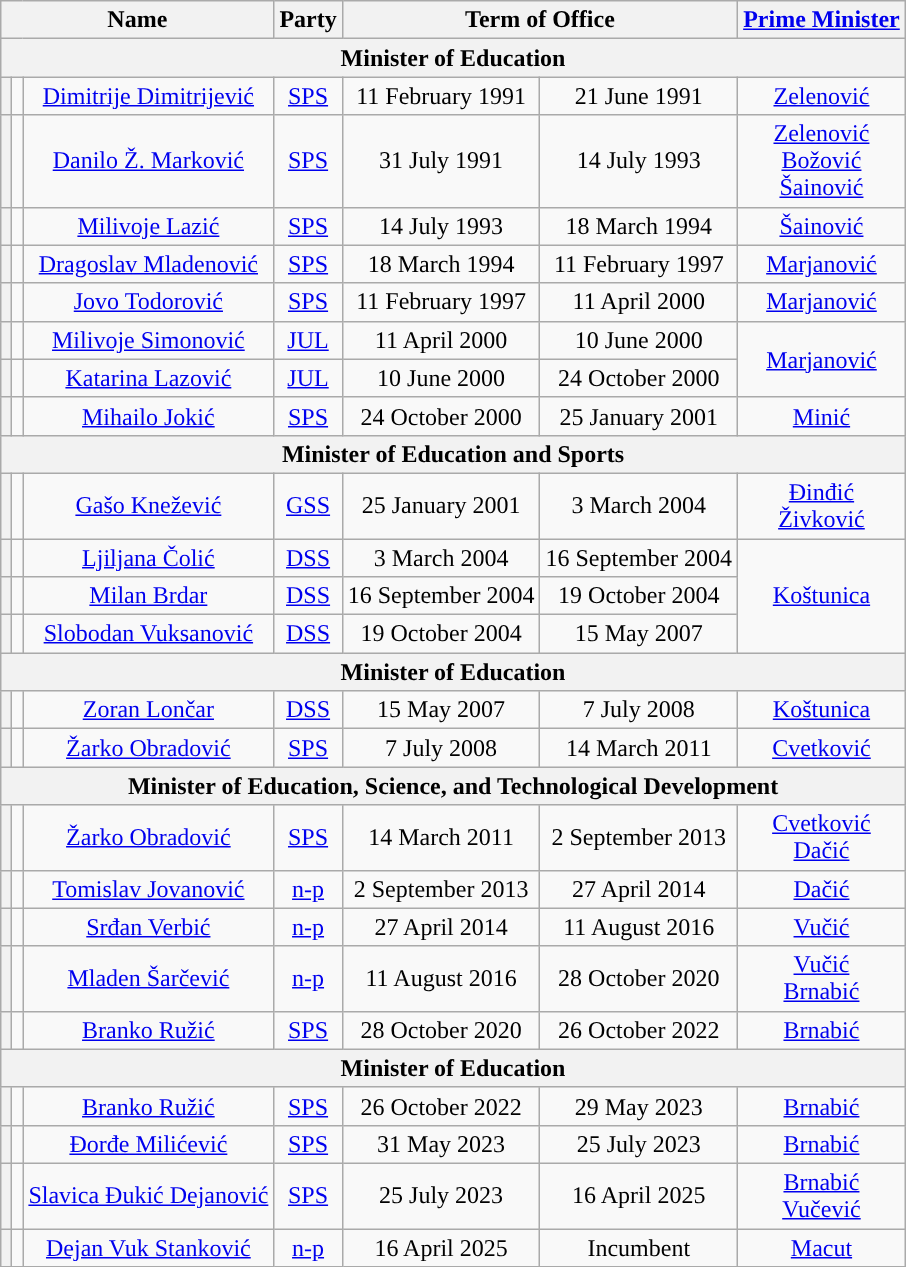<table class="wikitable" style="text-align:center;">
<tr>
<th colspan=3>Name<br></th>
<th>Party</th>
<th colspan=2>Term of Office</th>
<th><a href='#'>Prime Minister</a><br></th>
</tr>
<tr>
<th colspan="7">Minister of Education</th>
</tr>
<tr>
<th style="background:"></th>
<td></td>
<td><a href='#'>Dimitrije Dimitrijević</a></td>
<td><a href='#'>SPS</a></td>
<td>11 February 1991</td>
<td>21 June 1991</td>
<td><a href='#'>Zelenović</a> </td>
</tr>
<tr>
<th style="background:"></th>
<td></td>
<td><a href='#'>Danilo Ž. Marković</a><br></td>
<td><a href='#'>SPS</a></td>
<td>31 July 1991</td>
<td>14 July 1993</td>
<td><a href='#'>Zelenović</a> <br><a href='#'>Božović</a> <br><a href='#'>Šainović</a> </td>
</tr>
<tr>
<th style="background:"></th>
<td></td>
<td><a href='#'>Milivoje Lazić</a><br></td>
<td><a href='#'>SPS</a></td>
<td>14 July 1993</td>
<td>18 March 1994</td>
<td><a href='#'>Šainović</a> </td>
</tr>
<tr>
<th style="background:"></th>
<td></td>
<td><a href='#'>Dragoslav Mladenović</a><br></td>
<td><a href='#'>SPS</a></td>
<td>18 March 1994</td>
<td>11 February 1997</td>
<td><a href='#'>Marjanović</a> </td>
</tr>
<tr>
<th style="background:"></th>
<td></td>
<td><a href='#'>Jovo Todorović</a><br></td>
<td><a href='#'>SPS</a></td>
<td>11 February 1997</td>
<td>11 April 2000</td>
<td><a href='#'>Marjanović</a> </td>
</tr>
<tr>
<th style="background:"></th>
<td></td>
<td><a href='#'>Milivoje Simonović</a><br></td>
<td><a href='#'>JUL</a></td>
<td>11 April 2000</td>
<td>10 June 2000<br></td>
<td rowspan=2><a href='#'>Marjanović</a> </td>
</tr>
<tr>
<th style="background:"></th>
<td></td>
<td><a href='#'>Katarina Lazović</a><br></td>
<td><a href='#'>JUL</a></td>
<td>10 June 2000</td>
<td>24 October 2000</td>
</tr>
<tr>
<th style="background:"></th>
<td></td>
<td><a href='#'>Mihailo Jokić</a><br></td>
<td><a href='#'>SPS</a></td>
<td>24 October 2000</td>
<td>25 January 2001</td>
<td><a href='#'>Minić</a> </td>
</tr>
<tr>
<th colspan="7">Minister of Education and Sports</th>
</tr>
<tr>
<th style="background:"></th>
<td></td>
<td><a href='#'>Gašo Knežević</a><br></td>
<td><a href='#'>GSS</a></td>
<td>25 January 2001</td>
<td>3 March 2004</td>
<td><a href='#'>Đinđić</a> <br><a href='#'>Živković</a> </td>
</tr>
<tr>
<th style="background:"></th>
<td></td>
<td><a href='#'>Ljiljana Čolić</a><br></td>
<td><a href='#'>DSS</a></td>
<td>3 March 2004</td>
<td>16 September 2004</td>
<td rowspan=3><a href='#'>Koštunica</a> </td>
</tr>
<tr>
<th style="background:"></th>
<td></td>
<td><a href='#'>Milan Brdar</a><br></td>
<td><a href='#'>DSS</a></td>
<td>16 September 2004</td>
<td>19 October 2004</td>
</tr>
<tr>
<th style="background:"></th>
<td></td>
<td><a href='#'>Slobodan Vuksanović</a><br></td>
<td><a href='#'>DSS</a></td>
<td>19 October 2004</td>
<td>15 May 2007</td>
</tr>
<tr>
<th colspan="7">Minister of Education</th>
</tr>
<tr>
<th style="background:"></th>
<td></td>
<td><a href='#'>Zoran Lončar</a><br></td>
<td><a href='#'>DSS</a></td>
<td>15 May 2007</td>
<td>7 July 2008</td>
<td><a href='#'>Koštunica</a> </td>
</tr>
<tr>
<th style="background:"></th>
<td></td>
<td><a href='#'>Žarko Obradović</a><br></td>
<td><a href='#'>SPS</a></td>
<td>7 July 2008</td>
<td>14 March 2011</td>
<td><a href='#'>Cvetković</a> </td>
</tr>
<tr>
<th colspan="7">Minister of Education, Science, and Technological Development</th>
</tr>
<tr>
<th style="background:"></th>
<td></td>
<td><a href='#'>Žarko Obradović</a><br></td>
<td><a href='#'>SPS</a></td>
<td>14 March 2011</td>
<td>2 September 2013</td>
<td><a href='#'>Cvetković</a> <br><a href='#'>Dačić</a> </td>
</tr>
<tr>
<th style="background:"></th>
<td></td>
<td><a href='#'>Tomislav Jovanović</a><br></td>
<td><a href='#'>n-p</a></td>
<td>2 September 2013</td>
<td>27 April 2014</td>
<td><a href='#'>Dačić</a> </td>
</tr>
<tr>
<th style="background:"></th>
<td></td>
<td><a href='#'>Srđan Verbić</a><br></td>
<td><a href='#'>n-p</a></td>
<td>27 April 2014</td>
<td>11 August 2016</td>
<td><a href='#'>Vučić</a> </td>
</tr>
<tr>
<th style="background:"></th>
<td></td>
<td><a href='#'>Mladen Šarčević</a><br></td>
<td><a href='#'>n-p</a></td>
<td>11 August 2016</td>
<td>28 October 2020</td>
<td><a href='#'>Vučić</a> <br><a href='#'>Brnabić</a> </td>
</tr>
<tr>
<th style="background:"></th>
<td></td>
<td><a href='#'>Branko Ružić</a><br></td>
<td><a href='#'>SPS</a></td>
<td>28 October 2020</td>
<td>26 October 2022</td>
<td><a href='#'>Brnabić</a> </td>
</tr>
<tr>
<th colspan="7">Minister of Education</th>
</tr>
<tr>
<th style="background:"></th>
<td></td>
<td><a href='#'>Branko Ružić</a><br></td>
<td><a href='#'>SPS</a></td>
<td>26 October 2022</td>
<td>29 May 2023</td>
<td><a href='#'>Brnabić</a> </td>
</tr>
<tr>
<th style="background:"></th>
<td></td>
<td><a href='#'>Đorđe Milićević</a><br></td>
<td><a href='#'>SPS</a></td>
<td>31 May 2023</td>
<td>25 July 2023</td>
<td><a href='#'>Brnabić</a> </td>
</tr>
<tr>
<th style="background:"></th>
<td></td>
<td><a href='#'>Slavica Đukić Dejanović</a><br></td>
<td><a href='#'>SPS</a></td>
<td>25 July 2023</td>
<td>16 April 2025</td>
<td><a href='#'>Brnabić</a> <br><a href='#'>Vučević</a> </td>
</tr>
<tr>
<th style="background:"></th>
<td></td>
<td><a href='#'>Dejan Vuk Stanković</a><br></td>
<td><a href='#'>n-p</a></td>
<td>16 April 2025</td>
<td>Incumbent</td>
<td><a href='#'>Macut</a> </td>
</tr>
</table>
